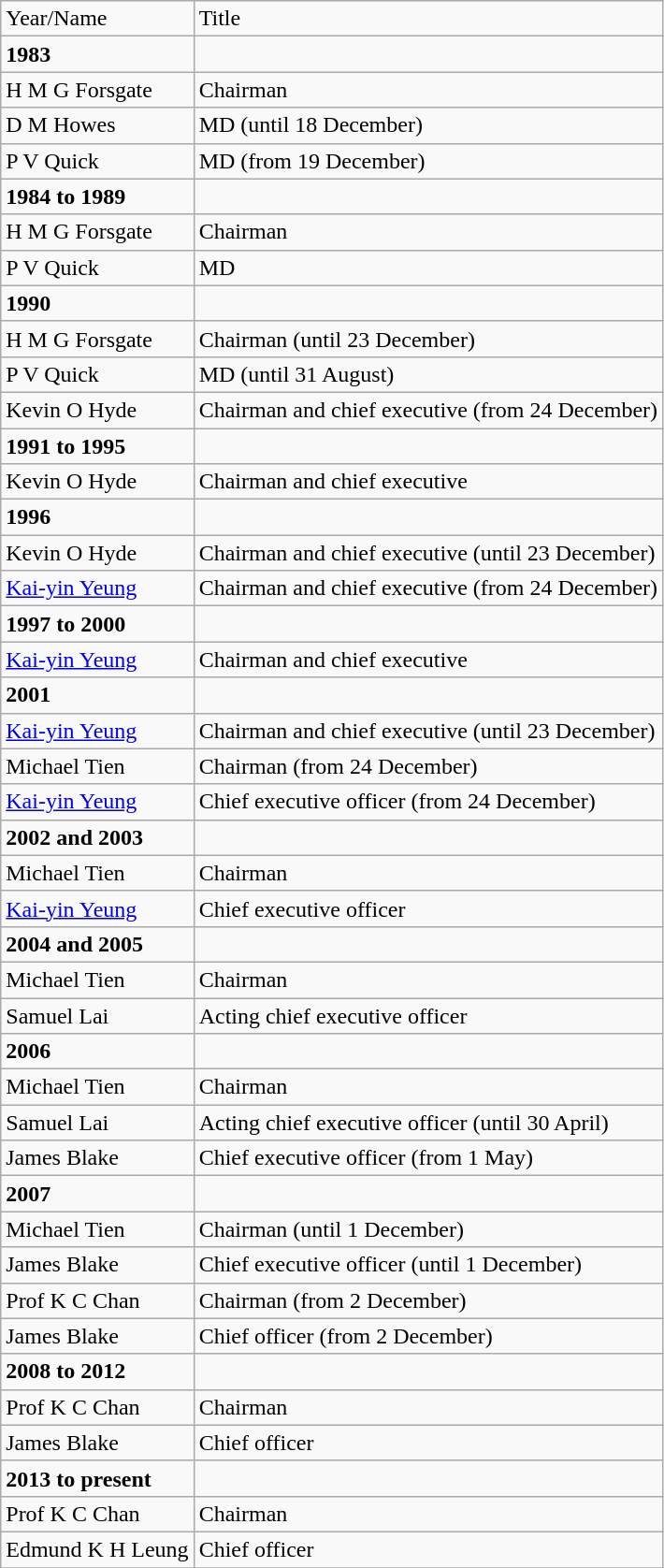<table class="wikitable">
<tr>
<td>Year/Name</td>
<td>Title</td>
</tr>
<tr>
<td><strong>1983</strong></td>
<td></td>
</tr>
<tr>
<td>H M G Forsgate</td>
<td>Chairman</td>
</tr>
<tr>
<td>D M Howes</td>
<td>MD (until 18 December)</td>
</tr>
<tr>
<td>P V Quick</td>
<td>MD (from 19 December)</td>
</tr>
<tr>
<td><strong>1984 to 1989</strong></td>
<td></td>
</tr>
<tr>
<td>H M G Forsgate</td>
<td>Chairman</td>
</tr>
<tr>
<td>P V Quick</td>
<td>MD</td>
</tr>
<tr>
<td><strong>1990</strong></td>
<td></td>
</tr>
<tr>
<td>H M G Forsgate</td>
<td>Chairman (until 23 December)</td>
</tr>
<tr>
<td>P V Quick</td>
<td>MD (until 31 August)</td>
</tr>
<tr>
<td>Kevin O Hyde</td>
<td>Chairman and chief executive (from 24 December)</td>
</tr>
<tr>
<td><strong>1991 to 1995</strong></td>
<td></td>
</tr>
<tr>
<td>Kevin O Hyde</td>
<td>Chairman and chief executive</td>
</tr>
<tr>
<td><strong>1996</strong></td>
<td></td>
</tr>
<tr>
<td>Kevin O Hyde</td>
<td>Chairman and chief executive (until 23 December)</td>
</tr>
<tr>
<td><a href='#'>Kai-yin Yeung</a></td>
<td>Chairman and chief executive (from 24 December)</td>
</tr>
<tr>
<td><strong>1997 to 2000</strong></td>
<td></td>
</tr>
<tr>
<td><a href='#'>Kai-yin Yeung</a></td>
<td>Chairman and chief executive</td>
</tr>
<tr>
<td><strong>2001</strong></td>
<td></td>
</tr>
<tr>
<td><a href='#'>Kai-yin Yeung</a></td>
<td>Chairman and chief executive (until 23 December)</td>
</tr>
<tr>
<td>Michael Tien</td>
<td>Chairman (from 24 December)</td>
</tr>
<tr>
<td><a href='#'>Kai-yin Yeung</a></td>
<td>Chief executive officer (from 24 December)</td>
</tr>
<tr>
<td><strong>2002 and 2003</strong></td>
<td></td>
</tr>
<tr>
<td>Michael Tien</td>
<td>Chairman</td>
</tr>
<tr>
<td><a href='#'>Kai-yin Yeung</a></td>
<td>Chief executive officer</td>
</tr>
<tr>
<td><strong>2004 and 2005</strong></td>
<td></td>
</tr>
<tr>
<td>Michael Tien</td>
<td>Chairman</td>
</tr>
<tr>
<td>Samuel Lai</td>
<td>Acting chief executive officer</td>
</tr>
<tr>
<td><strong>2006</strong></td>
<td></td>
</tr>
<tr>
<td>Michael Tien</td>
<td>Chairman</td>
</tr>
<tr>
<td>Samuel Lai</td>
<td>Acting chief executive officer (until 30 April)</td>
</tr>
<tr>
<td>James Blake</td>
<td>Chief executive officer (from 1 May)</td>
</tr>
<tr>
<td><strong>2007</strong></td>
<td></td>
</tr>
<tr>
<td>Michael Tien</td>
<td>Chairman (until 1 December)</td>
</tr>
<tr>
<td>James Blake</td>
<td>Chief executive officer (until 1 December)</td>
</tr>
<tr>
<td>Prof K C Chan</td>
<td>Chairman (from 2 December)</td>
</tr>
<tr>
<td>James Blake</td>
<td>Chief officer (from 2 December)</td>
</tr>
<tr>
<td><strong>2008 to 2012</strong></td>
<td></td>
</tr>
<tr>
<td>Prof K C Chan</td>
<td>Chairman</td>
</tr>
<tr>
<td>James Blake</td>
<td>Chief officer</td>
</tr>
<tr>
<td><strong>2013 to present</strong></td>
<td></td>
</tr>
<tr>
<td>Prof K C Chan</td>
<td>Chairman</td>
</tr>
<tr>
<td>Edmund K H Leung</td>
<td>Chief officer</td>
</tr>
<tr>
</tr>
</table>
